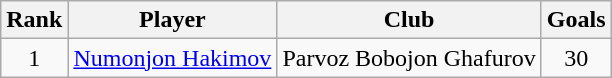<table class="wikitable" style="text-align:center">
<tr>
<th>Rank</th>
<th>Player</th>
<th>Club</th>
<th>Goals</th>
</tr>
<tr>
<td>1</td>
<td align="left"> <a href='#'>Numonjon Hakimov</a></td>
<td align="left">Parvoz Bobojon Ghafurov</td>
<td>30</td>
</tr>
</table>
